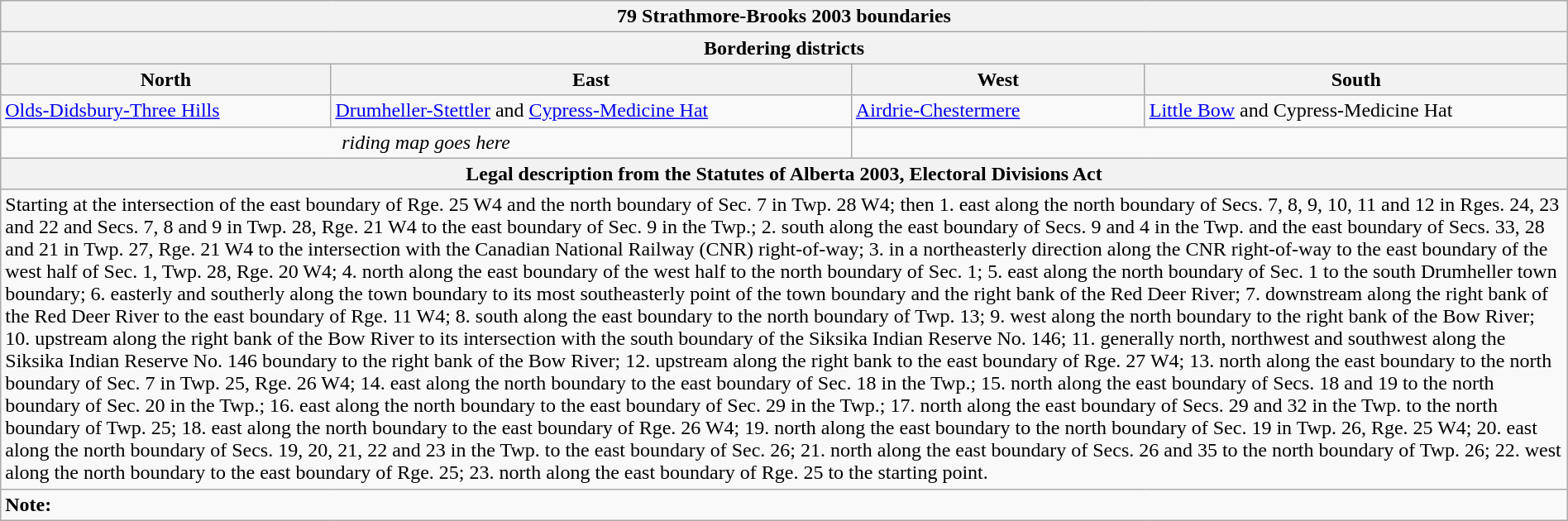<table class="wikitable collapsible collapsed" style="width:100%;">
<tr>
<th colspan=4>79 Strathmore-Brooks 2003 boundaries</th>
</tr>
<tr>
<th colspan=4>Bordering districts</th>
</tr>
<tr>
<th>North</th>
<th>East</th>
<th>West</th>
<th>South</th>
</tr>
<tr>
<td><a href='#'>Olds-Didsbury-Three Hills</a></td>
<td><a href='#'>Drumheller-Stettler</a> and <a href='#'>Cypress-Medicine Hat</a></td>
<td><a href='#'>Airdrie-Chestermere</a></td>
<td><a href='#'>Little Bow</a> and Cypress-Medicine Hat</td>
</tr>
<tr>
<td colspan=2 align=center><em>riding map goes here</em></td>
<td colspan=2 align=center></td>
</tr>
<tr>
<th colspan=4>Legal description from the Statutes of Alberta 2003, Electoral Divisions Act</th>
</tr>
<tr>
<td colspan=4>Starting at the intersection of the east boundary of Rge. 25 W4 and the north boundary of Sec. 7 in Twp. 28 W4; then 1. east along the north boundary of Secs. 7, 8, 9, 10, 11 and 12 in Rges. 24, 23 and 22 and Secs. 7, 8 and 9 in Twp. 28, Rge. 21 W4 to the east boundary of Sec. 9 in the Twp.; 2. south along the east boundary of Secs. 9 and 4 in the Twp. and the east boundary of Secs. 33, 28 and 21 in Twp. 27, Rge. 21 W4 to the intersection with the Canadian National Railway (CNR) right-of-way; 3. in a northeasterly direction along the CNR right-of-way to the east boundary of the west half of Sec. 1, Twp. 28, Rge. 20 W4; 4. north along the east boundary of the west half to the north boundary of Sec. 1; 5. east along the north boundary of Sec. 1 to the south Drumheller town boundary; 6. easterly and southerly along the town boundary to its most southeasterly point of the town boundary and the right bank of the Red Deer River; 7. downstream along the right bank of the Red Deer River to the east boundary of Rge. 11 W4; 8. south along the east boundary to the north boundary of Twp. 13; 9. west along the north boundary to the right bank of the Bow River; 10. upstream along the right bank of the Bow River to its intersection with the south boundary of the Siksika Indian Reserve No. 146; 11. generally north, northwest and southwest along the Siksika Indian Reserve No. 146 boundary to the right bank of the Bow River; 12. upstream along the right bank to the east boundary of Rge. 27 W4; 13. north along the east boundary to the north boundary of Sec. 7 in Twp. 25, Rge. 26 W4; 14. east along the north boundary to the east boundary of Sec. 18 in  the Twp.; 15. north along the east boundary of Secs. 18 and 19 to the north boundary of Sec. 20 in the Twp.; 16. east along the north boundary to the east boundary of Sec. 29 in the Twp.; 17. north along the east boundary of Secs. 29 and 32 in the Twp. to the north boundary of Twp. 25; 18. east along the north boundary to the east boundary of Rge. 26 W4; 19. north along the east boundary to the north boundary of Sec. 19 in Twp. 26, Rge. 25 W4; 20. east along the north boundary of Secs. 19, 20, 21, 22 and 23 in the Twp. to the east boundary of Sec. 26; 21. north along the east boundary of Secs. 26 and 35 to the north boundary of Twp. 26; 22. west along the north boundary to the east boundary of Rge. 25; 23. north along the east boundary of Rge. 25 to the starting point.</td>
</tr>
<tr>
<td colspan=4><strong>Note:</strong></td>
</tr>
</table>
